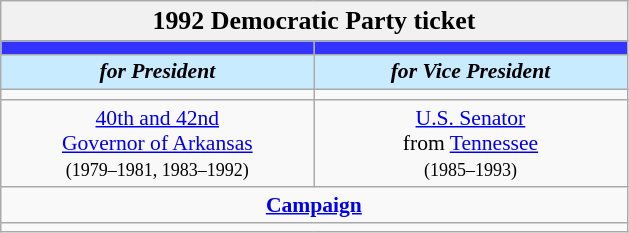<table class="wikitable" style="font-size:90%; text-align:center;">
<tr>
<td style="background:#f1f1f1;" colspan="30"><big><strong>1992 Democratic Party ticket</strong></big></td>
</tr>
<tr>
<th style="width:3em; font-size:135%; background:#3333FF; width:200px;"><a href='#'></a></th>
<th style="width:3em; font-size:135%; background:#3333FF; width:200px;"><a href='#'></a></th>
</tr>
<tr style="color:#000; font-size:100%; background:#c8ebff;">
<td style="width:3em; width:200px;"><strong><em>for President</em></strong></td>
<td style="width:3em; width:200px;"><strong><em>for Vice President</em></strong></td>
</tr>
<tr>
<td></td>
<td></td>
</tr>
<tr>
<td><a href='#'>40th and 42nd</a><br><a href='#'>Governor of Arkansas</a><br><small>(1979–1981, 1983–1992)</small></td>
<td><a href='#'>U.S. Senator</a><br>from <a href='#'>Tennessee</a><br><small>(1985–1993)</small></td>
</tr>
<tr>
<td colspan=2><a href='#'><strong>Campaign</strong></a></td>
</tr>
<tr>
<td colspan=2></td>
</tr>
</table>
